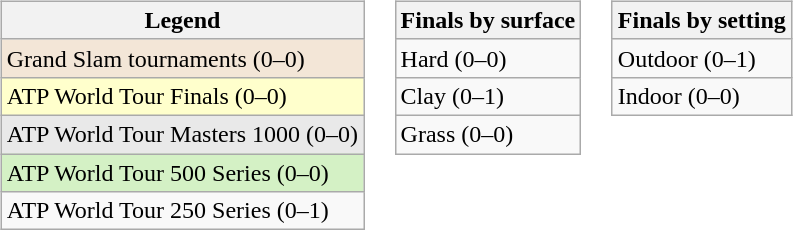<table>
<tr valign="top">
<td><br><table class="wikitable">
<tr>
<th>Legend</th>
</tr>
<tr style="background:#f3e6d7;">
<td>Grand Slam tournaments (0–0)</td>
</tr>
<tr style="background:#ffffcc;">
<td>ATP World Tour Finals (0–0)</td>
</tr>
<tr style="background:#e9e9e9;">
<td>ATP World Tour Masters 1000 (0–0)</td>
</tr>
<tr style="background:#d4f1c5;">
<td>ATP World Tour 500 Series (0–0)</td>
</tr>
<tr>
<td>ATP World Tour 250 Series (0–1)</td>
</tr>
</table>
</td>
<td><br><table class="wikitable">
<tr>
<th>Finals by surface</th>
</tr>
<tr>
<td>Hard (0–0)</td>
</tr>
<tr>
<td>Clay (0–1)</td>
</tr>
<tr>
<td>Grass (0–0)</td>
</tr>
</table>
</td>
<td><br><table class="wikitable">
<tr>
<th>Finals by setting</th>
</tr>
<tr>
<td>Outdoor (0–1)</td>
</tr>
<tr>
<td>Indoor (0–0)</td>
</tr>
</table>
</td>
</tr>
</table>
